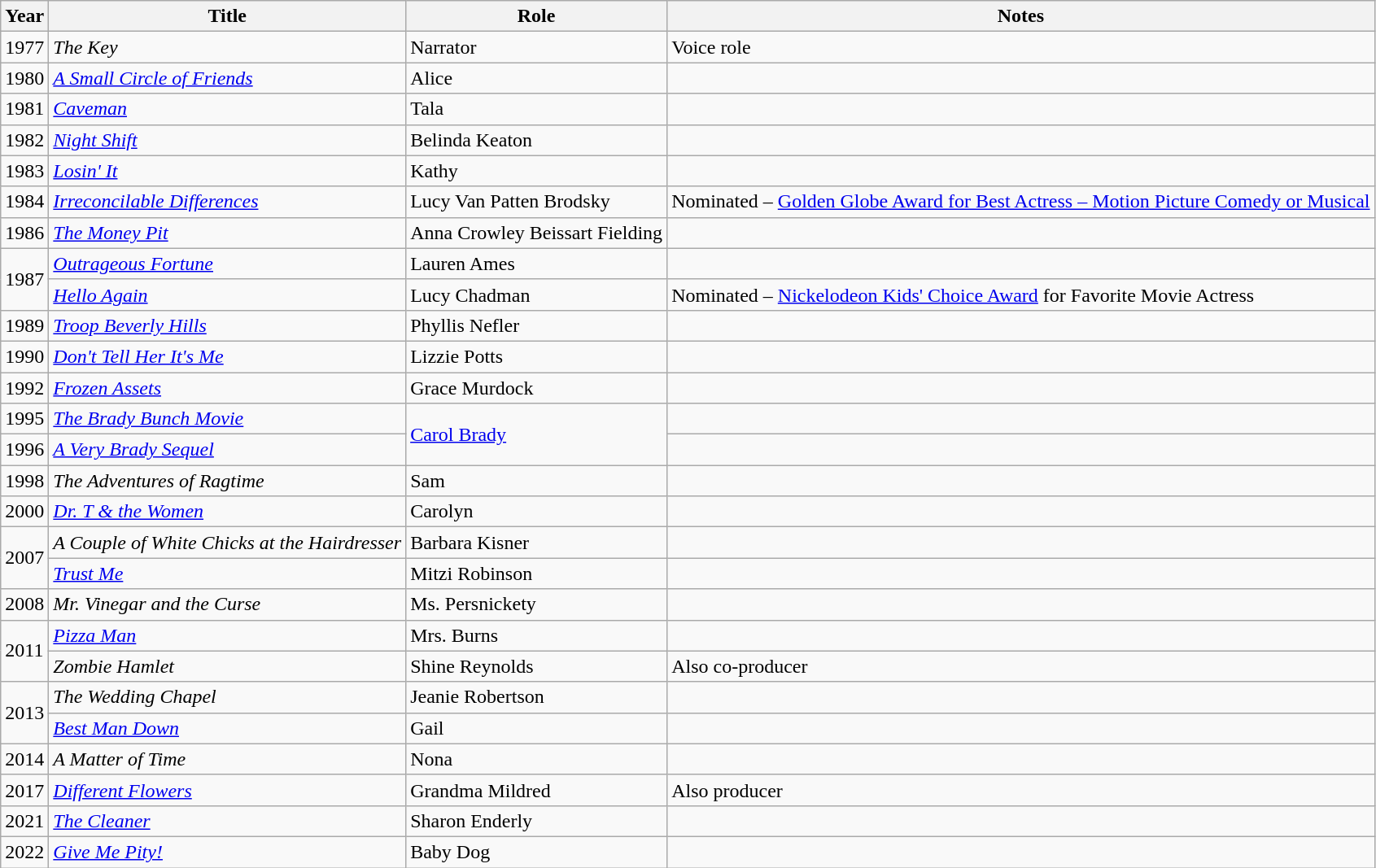<table class="wikitable sortable">
<tr>
<th>Year</th>
<th>Title</th>
<th>Role</th>
<th class="unsortable">Notes</th>
</tr>
<tr>
<td>1977</td>
<td data-sort-value="Key, The"><em>The Key</em></td>
<td>Narrator</td>
<td>Voice role</td>
</tr>
<tr>
<td>1980</td>
<td data-sort-value="Small Circle of Friends, A"><em><a href='#'>A Small Circle of Friends</a></em></td>
<td>Alice</td>
<td></td>
</tr>
<tr>
<td>1981</td>
<td><em><a href='#'>Caveman</a></em></td>
<td>Tala</td>
<td></td>
</tr>
<tr>
<td>1982</td>
<td><em><a href='#'>Night Shift</a></em></td>
<td>Belinda Keaton</td>
<td></td>
</tr>
<tr>
<td>1983</td>
<td><em><a href='#'>Losin' It</a></em></td>
<td>Kathy</td>
<td></td>
</tr>
<tr>
<td>1984</td>
<td><em><a href='#'>Irreconcilable Differences</a></em></td>
<td>Lucy Van Patten Brodsky</td>
<td>Nominated – <a href='#'>Golden Globe Award for Best Actress – Motion Picture Comedy or Musical</a></td>
</tr>
<tr>
<td>1986</td>
<td data-sort-value="Money Pit, The"><em><a href='#'>The Money Pit</a></em></td>
<td>Anna Crowley Beissart Fielding</td>
<td></td>
</tr>
<tr>
<td rowspan="2">1987</td>
<td><em><a href='#'>Outrageous Fortune</a></em></td>
<td>Lauren Ames</td>
<td></td>
</tr>
<tr>
<td><em><a href='#'>Hello Again</a></em></td>
<td>Lucy Chadman</td>
<td>Nominated – <a href='#'>Nickelodeon Kids' Choice Award</a> for Favorite Movie Actress</td>
</tr>
<tr>
<td>1989</td>
<td><em><a href='#'>Troop Beverly Hills</a></em></td>
<td>Phyllis Nefler</td>
<td></td>
</tr>
<tr>
<td>1990</td>
<td><em><a href='#'>Don't Tell Her It's Me</a></em></td>
<td>Lizzie Potts</td>
<td></td>
</tr>
<tr>
<td>1992</td>
<td><em><a href='#'>Frozen Assets</a></em></td>
<td>Grace Murdock</td>
<td></td>
</tr>
<tr>
<td>1995</td>
<td data-sort-value="Brady Bunch Movie, The"><em><a href='#'>The Brady Bunch Movie</a></em></td>
<td rowspan=2><a href='#'>Carol Brady</a></td>
<td></td>
</tr>
<tr>
<td>1996</td>
<td data-sort-value="Very Brady Sequel, A"><em><a href='#'>A Very Brady Sequel</a></em></td>
<td></td>
</tr>
<tr>
<td>1998</td>
<td data-sort-value="Adventures of Ragtime, The"><em>The Adventures of Ragtime</em></td>
<td>Sam</td>
<td></td>
</tr>
<tr>
<td>2000</td>
<td><em><a href='#'>Dr. T & the Women</a></em></td>
<td>Carolyn</td>
<td></td>
</tr>
<tr>
<td rowspan="2">2007</td>
<td data-sort-value="Couple of White Chicks at the Hairdresser, A"><em>A Couple of White Chicks at the Hairdresser</em></td>
<td>Barbara Kisner</td>
<td></td>
</tr>
<tr>
<td><em><a href='#'>Trust Me</a></em></td>
<td>Mitzi Robinson</td>
<td></td>
</tr>
<tr>
<td>2008</td>
<td><em>Mr. Vinegar and the Curse</em></td>
<td>Ms. Persnickety</td>
<td></td>
</tr>
<tr>
<td rowspan="2">2011</td>
<td><em><a href='#'>Pizza Man</a></em></td>
<td>Mrs. Burns</td>
<td></td>
</tr>
<tr>
<td><em>Zombie Hamlet</em></td>
<td>Shine Reynolds</td>
<td>Also co-producer</td>
</tr>
<tr>
<td rowspan="2">2013</td>
<td data-sort-value="Wedding Chapel, The"><em>The Wedding Chapel</em></td>
<td>Jeanie Robertson</td>
<td></td>
</tr>
<tr>
<td><em><a href='#'>Best Man Down</a></em></td>
<td>Gail</td>
<td></td>
</tr>
<tr>
<td>2014</td>
<td data-sort-value="Matter of Time, A"><em>A Matter of Time</em></td>
<td>Nona</td>
<td></td>
</tr>
<tr>
<td>2017</td>
<td><em><a href='#'>Different Flowers</a></em></td>
<td>Grandma Mildred</td>
<td>Also producer</td>
</tr>
<tr>
<td>2021</td>
<td data-sort-value="Cleaner, The"><em><a href='#'>The Cleaner</a></em></td>
<td>Sharon Enderly</td>
<td></td>
</tr>
<tr>
<td>2022</td>
<td><em><a href='#'>Give Me Pity!</a></em></td>
<td>Baby Dog</td>
<td></td>
</tr>
</table>
